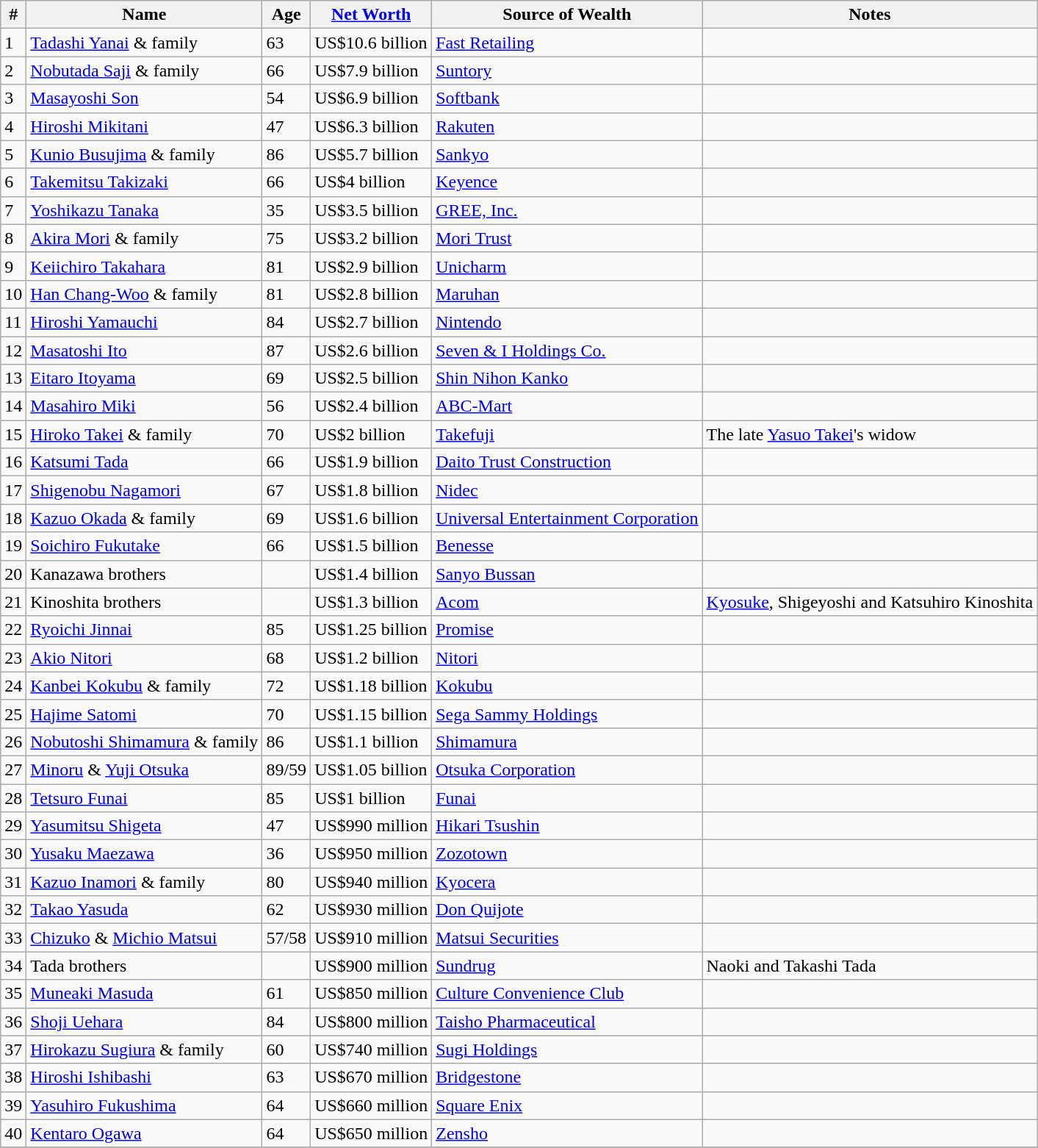<table class="wikitable">
<tr>
<th>#</th>
<th>Name</th>
<th>Age</th>
<th><a href='#'>Net Worth</a></th>
<th>Source of Wealth</th>
<th>Notes</th>
</tr>
<tr>
<td>1</td>
<td><a href='#'>Tadashi Yanai</a> & family</td>
<td>63</td>
<td>US$10.6 billion</td>
<td><a href='#'>Fast Retailing</a></td>
<td></td>
</tr>
<tr>
<td>2</td>
<td><a href='#'>Nobutada Saji</a> & family</td>
<td>66</td>
<td>US$7.9 billion</td>
<td><a href='#'>Suntory</a></td>
<td></td>
</tr>
<tr>
<td>3</td>
<td><a href='#'>Masayoshi Son</a></td>
<td>54</td>
<td>US$6.9 billion</td>
<td><a href='#'>Softbank</a></td>
<td></td>
</tr>
<tr>
<td>4</td>
<td><a href='#'>Hiroshi Mikitani</a></td>
<td>47</td>
<td>US$6.3 billion</td>
<td><a href='#'>Rakuten</a></td>
<td></td>
</tr>
<tr>
<td>5</td>
<td><a href='#'>Kunio Busujima</a> & family</td>
<td>86</td>
<td>US$5.7 billion</td>
<td><a href='#'>Sankyo</a></td>
<td></td>
</tr>
<tr>
<td>6</td>
<td><a href='#'>Takemitsu Takizaki</a></td>
<td>66</td>
<td>US$4 billion</td>
<td><a href='#'>Keyence</a></td>
<td></td>
</tr>
<tr>
<td>7</td>
<td><a href='#'>Yoshikazu Tanaka</a></td>
<td>35</td>
<td>US$3.5 billion</td>
<td><a href='#'>GREE, Inc.</a></td>
<td></td>
</tr>
<tr>
<td>8</td>
<td><a href='#'>Akira Mori</a> & family</td>
<td>75</td>
<td>US$3.2 billion</td>
<td><a href='#'>Mori Trust</a></td>
<td></td>
</tr>
<tr>
<td>9</td>
<td><a href='#'>Keiichiro Takahara</a></td>
<td>81</td>
<td>US$2.9 billion</td>
<td><a href='#'>Unicharm</a></td>
<td></td>
</tr>
<tr>
<td>10</td>
<td><a href='#'>Han Chang-Woo</a> & family</td>
<td>81</td>
<td>US$2.8 billion</td>
<td><a href='#'>Maruhan</a></td>
<td></td>
</tr>
<tr>
<td>11</td>
<td><a href='#'>Hiroshi Yamauchi</a></td>
<td>84</td>
<td>US$2.7 billion</td>
<td><a href='#'>Nintendo</a></td>
<td></td>
</tr>
<tr>
<td>12</td>
<td><a href='#'>Masatoshi Ito</a></td>
<td>87</td>
<td>US$2.6 billion</td>
<td><a href='#'>Seven & I Holdings Co.</a></td>
<td></td>
</tr>
<tr>
<td>13</td>
<td><a href='#'>Eitaro Itoyama</a></td>
<td>69</td>
<td>US$2.5 billion</td>
<td><a href='#'>Shin Nihon Kanko</a></td>
<td></td>
</tr>
<tr>
<td>14</td>
<td><a href='#'>Masahiro Miki</a></td>
<td>56</td>
<td>US$2.4 billion</td>
<td><a href='#'>ABC-Mart</a></td>
<td></td>
</tr>
<tr>
<td>15</td>
<td><a href='#'>Hiroko Takei</a> & family</td>
<td>70</td>
<td>US$2 billion</td>
<td><a href='#'>Takefuji</a></td>
<td>The late <a href='#'>Yasuo Takei</a>'s widow</td>
</tr>
<tr>
<td>16</td>
<td><a href='#'>Katsumi Tada</a></td>
<td>66</td>
<td>US$1.9 billion</td>
<td><a href='#'>Daito Trust Construction</a></td>
<td></td>
</tr>
<tr>
<td>17</td>
<td><a href='#'>Shigenobu Nagamori</a></td>
<td>67</td>
<td>US$1.8 billion</td>
<td><a href='#'>Nidec</a></td>
<td></td>
</tr>
<tr>
<td>18</td>
<td><a href='#'>Kazuo Okada</a> & family</td>
<td>69</td>
<td>US$1.6 billion</td>
<td><a href='#'>Universal Entertainment Corporation</a></td>
<td></td>
</tr>
<tr>
<td>19</td>
<td><a href='#'>Soichiro Fukutake</a></td>
<td>66</td>
<td>US$1.5 billion</td>
<td><a href='#'>Benesse</a></td>
<td></td>
</tr>
<tr>
<td>20</td>
<td>Kanazawa brothers</td>
<td></td>
<td>US$1.4 billion</td>
<td><a href='#'>Sanyo Bussan</a></td>
<td></td>
</tr>
<tr>
<td>21</td>
<td>Kinoshita brothers</td>
<td></td>
<td>US$1.3 billion</td>
<td><a href='#'>Acom</a></td>
<td><a href='#'>Kyosuke</a>, Shigeyoshi and Katsuhiro Kinoshita</td>
</tr>
<tr>
<td>22</td>
<td><a href='#'>Ryoichi Jinnai</a></td>
<td>85</td>
<td>US$1.25 billion</td>
<td><a href='#'>Promise</a></td>
<td></td>
</tr>
<tr>
<td>23</td>
<td><a href='#'>Akio Nitori</a></td>
<td>68</td>
<td>US$1.2 billion</td>
<td><a href='#'>Nitori</a></td>
<td></td>
</tr>
<tr>
<td>24</td>
<td><a href='#'>Kanbei Kokubu</a> & family</td>
<td>72</td>
<td>US$1.18 billion</td>
<td><a href='#'>Kokubu</a></td>
<td></td>
</tr>
<tr>
<td>25</td>
<td><a href='#'>Hajime Satomi</a></td>
<td>70</td>
<td>US$1.15 billion</td>
<td><a href='#'>Sega Sammy Holdings</a></td>
<td></td>
</tr>
<tr>
<td>26</td>
<td><a href='#'>Nobutoshi Shimamura</a> & family</td>
<td>86</td>
<td>US$1.1 billion</td>
<td><a href='#'>Shimamura</a></td>
<td></td>
</tr>
<tr>
<td>27</td>
<td><a href='#'>Minoru</a> & <a href='#'>Yuji Otsuka</a></td>
<td>89/59</td>
<td>US$1.05 billion</td>
<td><a href='#'>Otsuka Corporation</a></td>
<td></td>
</tr>
<tr>
<td>28</td>
<td><a href='#'>Tetsuro Funai</a></td>
<td>85</td>
<td>US$1 billion</td>
<td><a href='#'>Funai</a></td>
<td></td>
</tr>
<tr>
<td>29</td>
<td><a href='#'>Yasumitsu Shigeta</a></td>
<td>47</td>
<td>US$990 million</td>
<td><a href='#'>Hikari Tsushin</a></td>
<td></td>
</tr>
<tr>
<td>30</td>
<td><a href='#'>Yusaku Maezawa</a></td>
<td>36</td>
<td>US$950 million</td>
<td><a href='#'>Zozotown</a></td>
<td></td>
</tr>
<tr>
<td>31</td>
<td><a href='#'>Kazuo Inamori</a> & family</td>
<td>80</td>
<td>US$940 million</td>
<td><a href='#'>Kyocera</a></td>
<td></td>
</tr>
<tr>
<td>32</td>
<td><a href='#'>Takao Yasuda</a></td>
<td>62</td>
<td>US$930 million</td>
<td><a href='#'>Don Quijote</a></td>
<td></td>
</tr>
<tr>
<td>33</td>
<td><a href='#'>Chizuko</a> & <a href='#'>Michio Matsui</a></td>
<td>57/58</td>
<td>US$910 million</td>
<td><a href='#'>Matsui Securities</a></td>
<td></td>
</tr>
<tr>
<td>34</td>
<td>Tada brothers</td>
<td></td>
<td>US$900 million</td>
<td><a href='#'>Sundrug</a></td>
<td>Naoki and Takashi Tada</td>
</tr>
<tr>
<td>35</td>
<td><a href='#'>Muneaki Masuda</a></td>
<td>61</td>
<td>US$850 million</td>
<td><a href='#'>Culture Convenience Club</a></td>
<td></td>
</tr>
<tr>
<td>36</td>
<td><a href='#'>Shoji Uehara</a></td>
<td>84</td>
<td>US$800 million</td>
<td><a href='#'>Taisho Pharmaceutical</a></td>
<td></td>
</tr>
<tr>
<td>37</td>
<td><a href='#'>Hirokazu Sugiura</a> & family</td>
<td>60</td>
<td>US$740 million</td>
<td><a href='#'>Sugi Holdings</a></td>
<td></td>
</tr>
<tr>
<td>38</td>
<td><a href='#'>Hiroshi Ishibashi</a></td>
<td>63</td>
<td>US$670 million</td>
<td><a href='#'>Bridgestone</a></td>
<td></td>
</tr>
<tr>
<td>39</td>
<td><a href='#'>Yasuhiro Fukushima</a></td>
<td>64</td>
<td>US$660 million</td>
<td><a href='#'>Square Enix</a></td>
<td></td>
</tr>
<tr>
<td>40</td>
<td><a href='#'>Kentaro Ogawa</a></td>
<td>64</td>
<td>US$650 million</td>
<td><a href='#'>Zensho</a></td>
<td></td>
</tr>
<tr>
</tr>
</table>
